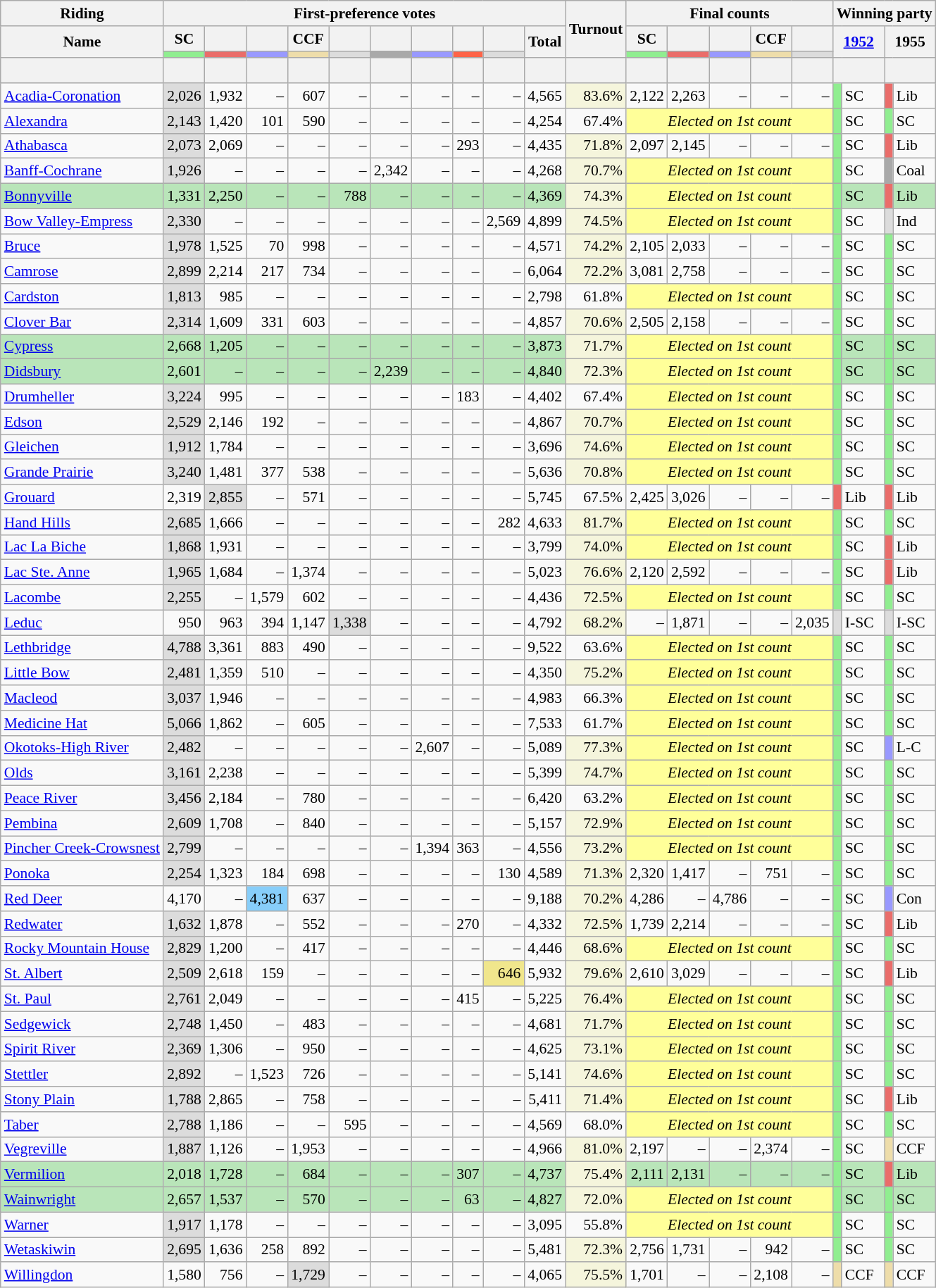<table class="wikitable sortable mw-collapsible" style="text-align:right; font-size:90%">
<tr>
<th scope="col">Riding</th>
<th scope="col" colspan="10">First-preference votes</th>
<th rowspan="3" scope="col">Turnout<br></th>
<th scope="col" colspan="5">Final counts</th>
<th colspan="4" scope="col">Winning party</th>
</tr>
<tr>
<th rowspan="2" scope="col">Name</th>
<th scope="col">SC</th>
<th scope="col"></th>
<th scope="col"></th>
<th scope="col">CCF</th>
<th scope="col"></th>
<th scope="col"></th>
<th scope="col"></th>
<th scope="col"></th>
<th scope="col"></th>
<th rowspan="2" scope="col">Total</th>
<th scope="col">SC</th>
<th scope="col"></th>
<th scope="col"></th>
<th scope="col">CCF</th>
<th scope="col"></th>
<th colspan="2" rowspan="2" scope="col"><a href='#'>1952</a></th>
<th colspan="2" rowspan="2" scope="col">1955</th>
</tr>
<tr>
<th scope="col" style="background-color:#90EE90;"></th>
<th scope="col" style="background-color:#EA6D6A;"></th>
<th scope="col" style="background-color:#9999FF;"></th>
<th scope="col" style="background-color:#EEDDAA;"></th>
<th scope="col" style="background-color:#DCDCDC;"></th>
<th scope="col" style="background-color:#A9A9A9;"></th>
<th scope="col" style="background-color:#9999FF;"></th>
<th scope="col" style="background-color:#FF6347;"></th>
<th scope="col" style="background-color:#DCDCDC;"></th>
<th scope="col" style="background-color:#90EE90;"></th>
<th scope="col" style="background-color:#EA6D6A;"></th>
<th scope="col" style="background-color:#9999FF;"></th>
<th scope="col" style="background-color:#EEDDAA;"></th>
<th scope="col" style="background-color:#DCDCDC;"></th>
</tr>
<tr>
<th> </th>
<th></th>
<th></th>
<th></th>
<th></th>
<th></th>
<th></th>
<th></th>
<th></th>
<th></th>
<th></th>
<th></th>
<th></th>
<th></th>
<th></th>
<th></th>
<th></th>
<th colspan="2"></th>
<th colspan="2"></th>
</tr>
<tr>
<td style="text-align:left"><a href='#'>Acadia-Coronation</a></td>
<td style="background-color:#DCDCDC;">2,026</td>
<td>1,932</td>
<td>–</td>
<td>607</td>
<td>–</td>
<td>–</td>
<td>–</td>
<td>–</td>
<td>–</td>
<td>4,565</td>
<td style="background-color:#F5F5DC;">83.6%</td>
<td>2,122</td>
<td>2,263</td>
<td>–</td>
<td>–</td>
<td>–</td>
<td style="background-color:#90EE90;"></td>
<td style="text-align:left;">SC</td>
<td style="background-color:#EA6D6A;"></td>
<td style="text-align:left;">Lib</td>
</tr>
<tr>
<td style="text-align:left"><a href='#'>Alexandra</a></td>
<td style="background-color:#DCDCDC;">2,143</td>
<td>1,420</td>
<td>101</td>
<td>590</td>
<td>–</td>
<td>–</td>
<td>–</td>
<td>–</td>
<td>–</td>
<td>4,254</td>
<td>67.4%</td>
<td colspan="5" style="background-color:#FFFF99;text-align:center;"><em>Elected on 1st count</em></td>
<td style="background-color:#90EE90;"></td>
<td style="text-align:left;">SC</td>
<td style="background-color:#90EE90;"></td>
<td style="text-align:left;">SC</td>
</tr>
<tr>
<td style="text-align:left"><a href='#'>Athabasca</a></td>
<td style="background-color:#DCDCDC;">2,073</td>
<td>2,069</td>
<td>–</td>
<td>–</td>
<td>–</td>
<td>–</td>
<td>–</td>
<td>293</td>
<td>–</td>
<td>4,435</td>
<td style="background-color:#F5F5DC;">71.8%</td>
<td>2,097</td>
<td>2,145</td>
<td>–</td>
<td>–</td>
<td>–</td>
<td style="background-color:#90EE90;"></td>
<td style="text-align:left;">SC</td>
<td style="background-color:#EA6D6A;"></td>
<td style="text-align:left;">Lib</td>
</tr>
<tr>
<td style="text-align:left"><a href='#'>Banff-Cochrane</a></td>
<td style="background-color:#DCDCDC;">1,926</td>
<td>–</td>
<td>–</td>
<td>–</td>
<td>–</td>
<td>2,342</td>
<td>–</td>
<td>–</td>
<td>–</td>
<td>4,268</td>
<td style="background-color:#F5F5DC;">70.7%</td>
<td colspan="5" style="background-color:#FFFF99;text-align:center;"><em>Elected on 1st count</em></td>
<td style="background-color:#90EE90;"></td>
<td style="text-align:left;">SC</td>
<td style="background-color:#A9A9A9;"></td>
<td style="text-align:left;">Coal</td>
</tr>
<tr style="background-color:#B9E5B9;">
<td style="text-align:left"><a href='#'>Bonnyville</a></td>
<td>1,331</td>
<td>2,250</td>
<td>–</td>
<td>–</td>
<td>788</td>
<td>–</td>
<td>–</td>
<td>–</td>
<td>–</td>
<td>4,369</td>
<td style="background-color:#F5F5DC;">74.3%</td>
<td colspan="5" style="background-color:#FFFF99;text-align:center;"><em>Elected on 1st count</em></td>
<td style="background-color:#90EE90;"></td>
<td style="text-align:left;">SC</td>
<td style="background-color:#EA6D6A;"></td>
<td style="text-align:left;">Lib</td>
</tr>
<tr>
<td style="text-align:left"><a href='#'>Bow Valley-Empress</a></td>
<td style="background-color:#DCDCDC;">2,330</td>
<td>–</td>
<td>–</td>
<td>–</td>
<td>–</td>
<td>–</td>
<td>–</td>
<td>–</td>
<td>2,569</td>
<td>4,899</td>
<td style="background-color:#F5F5DC;">74.5%</td>
<td colspan="5" style="background-color:#FFFF99;text-align:center;"><em>Elected on 1st count</em></td>
<td style="background-color:#90EE90;"></td>
<td style="text-align:left;">SC</td>
<td style="background-color:#DCDCDC;"></td>
<td style="text-align:left;">Ind</td>
</tr>
<tr>
<td style="text-align:left"><a href='#'>Bruce</a></td>
<td style="background-color:#DCDCDC;">1,978</td>
<td>1,525</td>
<td>70</td>
<td>998</td>
<td>–</td>
<td>–</td>
<td>–</td>
<td>–</td>
<td>–</td>
<td>4,571</td>
<td style="background-color:#F5F5DC;">74.2%</td>
<td>2,105</td>
<td>2,033</td>
<td>–</td>
<td>–</td>
<td>–</td>
<td style="background-color:#90EE90;"></td>
<td style="text-align:left;">SC</td>
<td style="background-color:#90EE90;"></td>
<td style="text-align:left;">SC</td>
</tr>
<tr>
<td style="text-align:left"><a href='#'>Camrose</a></td>
<td style="background-color:#DCDCDC;">2,899</td>
<td>2,214</td>
<td>217</td>
<td>734</td>
<td>–</td>
<td>–</td>
<td>–</td>
<td>–</td>
<td>–</td>
<td>6,064</td>
<td style="background-color:#F5F5DC;">72.2%</td>
<td>3,081</td>
<td>2,758</td>
<td>–</td>
<td>–</td>
<td>–</td>
<td style="background-color:#90EE90;"></td>
<td style="text-align:left;">SC</td>
<td style="background-color:#90EE90;"></td>
<td style="text-align:left;">SC</td>
</tr>
<tr>
<td style="text-align:left"><a href='#'>Cardston</a></td>
<td style="background-color:#DCDCDC;">1,813</td>
<td>985</td>
<td>–</td>
<td>–</td>
<td>–</td>
<td>–</td>
<td>–</td>
<td>–</td>
<td>–</td>
<td>2,798</td>
<td>61.8%</td>
<td colspan="5" style="background-color:#FFFF99;text-align:center;"><em>Elected on 1st count</em></td>
<td style="background-color:#90EE90;"></td>
<td style="text-align:left;">SC</td>
<td style="background-color:#90EE90;"></td>
<td style="text-align:left;">SC</td>
</tr>
<tr>
<td style="text-align:left"><a href='#'>Clover Bar</a></td>
<td style="background-color:#DCDCDC;">2,314</td>
<td>1,609</td>
<td>331</td>
<td>603</td>
<td>–</td>
<td>–</td>
<td>–</td>
<td>–</td>
<td>–</td>
<td>4,857</td>
<td style="background-color:#F5F5DC;">70.6%</td>
<td>2,505</td>
<td>2,158</td>
<td>–</td>
<td>–</td>
<td>–</td>
<td style="background-color:#90EE90;"></td>
<td style="text-align:left;">SC</td>
<td style="background-color:#90EE90;"></td>
<td style="text-align:left;">SC</td>
</tr>
<tr style="background-color:#B9E5B9;">
<td style="text-align:left"><a href='#'>Cypress</a></td>
<td>2,668</td>
<td>1,205</td>
<td>–</td>
<td>–</td>
<td>–</td>
<td>–</td>
<td>–</td>
<td>–</td>
<td>–</td>
<td>3,873</td>
<td style="background-color:#F5F5DC;">71.7%</td>
<td colspan="5" style="background-color:#FFFF99;text-align:center;"><em>Elected on 1st count</em></td>
<td style="background-color:#90EE90;"></td>
<td style="text-align:left;">SC</td>
<td style="background-color:#90EE90;"></td>
<td style="text-align:left;">SC</td>
</tr>
<tr style="background-color:#B9E5B9;">
<td style="text-align:left"><a href='#'>Didsbury</a></td>
<td>2,601</td>
<td>–</td>
<td>–</td>
<td>–</td>
<td>–</td>
<td>2,239</td>
<td>–</td>
<td>–</td>
<td>–</td>
<td>4,840</td>
<td style="background-color:#F5F5DC;">72.3%</td>
<td colspan="5" style="background-color:#FFFF99;text-align:center;"><em>Elected on 1st count</em></td>
<td style="background-color:#90EE90;"></td>
<td style="text-align:left;">SC</td>
<td style="background-color:#90EE90;"></td>
<td style="text-align:left;">SC</td>
</tr>
<tr>
<td style="text-align:left"><a href='#'>Drumheller</a></td>
<td style="background-color:#DCDCDC;">3,224</td>
<td>995</td>
<td>–</td>
<td>–</td>
<td>–</td>
<td>–</td>
<td>–</td>
<td>183</td>
<td>–</td>
<td>4,402</td>
<td>67.4%</td>
<td colspan="5" style="background-color:#FFFF99;text-align:center;"><em>Elected on 1st count</em></td>
<td style="background-color:#90EE90;"></td>
<td style="text-align:left;">SC</td>
<td style="background-color:#90EE90;"></td>
<td style="text-align:left;">SC</td>
</tr>
<tr>
<td style="text-align:left"><a href='#'>Edson</a></td>
<td style="background-color:#DCDCDC;">2,529</td>
<td>2,146</td>
<td>192</td>
<td>–</td>
<td>–</td>
<td>–</td>
<td>–</td>
<td>–</td>
<td>–</td>
<td>4,867</td>
<td style="background-color:#F5F5DC;">70.7%</td>
<td colspan="5" style="background-color:#FFFF99;text-align:center;"><em>Elected on 1st count</em></td>
<td style="background-color:#90EE90;"></td>
<td style="text-align:left;">SC</td>
<td style="background-color:#90EE90;"></td>
<td style="text-align:left;">SC</td>
</tr>
<tr>
<td style="text-align:left"><a href='#'>Gleichen</a></td>
<td style="background-color:#DCDCDC;">1,912</td>
<td>1,784</td>
<td>–</td>
<td>–</td>
<td>–</td>
<td>–</td>
<td>–</td>
<td>–</td>
<td>–</td>
<td>3,696</td>
<td style="background-color:#F5F5DC;">74.6%</td>
<td colspan="5" style="background-color:#FFFF99;text-align:center;"><em>Elected on 1st count</em></td>
<td style="background-color:#90EE90;"></td>
<td style="text-align:left;">SC</td>
<td style="background-color:#90EE90;"></td>
<td style="text-align:left;">SC</td>
</tr>
<tr>
<td style="text-align:left"><a href='#'>Grande Prairie</a></td>
<td style="background-color:#DCDCDC;">3,240</td>
<td>1,481</td>
<td>377</td>
<td>538</td>
<td>–</td>
<td>–</td>
<td>–</td>
<td>–</td>
<td>–</td>
<td>5,636</td>
<td style="background-color:#F5F5DC;">70.8%</td>
<td colspan="5" style="background-color:#FFFF99;text-align:center;"><em>Elected on 1st count</em></td>
<td style="background-color:#90EE90;"></td>
<td style="text-align:left;">SC</td>
<td style="background-color:#90EE90;"></td>
<td style="text-align:left;">SC</td>
</tr>
<tr>
<td style="text-align:left"><a href='#'>Grouard</a></td>
<td>2,319</td>
<td style="background-color:#DCDCDC;">2,855</td>
<td>–</td>
<td>571</td>
<td>–</td>
<td>–</td>
<td>–</td>
<td>–</td>
<td>–</td>
<td>5,745</td>
<td>67.5%</td>
<td>2,425</td>
<td>3,026</td>
<td>–</td>
<td>–</td>
<td>–</td>
<td style="background-color:#EA6D6A;"></td>
<td style="text-align:left;">Lib</td>
<td style="background-color:#EA6D6A;"></td>
<td style="text-align:left;">Lib</td>
</tr>
<tr>
<td style="text-align:left"><a href='#'>Hand Hills</a></td>
<td style="background-color:#DCDCDC;">2,685</td>
<td>1,666</td>
<td>–</td>
<td>–</td>
<td>–</td>
<td>–</td>
<td>–</td>
<td>–</td>
<td>282</td>
<td>4,633</td>
<td style="background-color:#F5F5DC;">81.7%</td>
<td colspan="5" style="background-color:#FFFF99;text-align:center;"><em>Elected on 1st count</em></td>
<td style="background-color:#90EE90;"></td>
<td style="text-align:left;">SC</td>
<td style="background-color:#90EE90;"></td>
<td style="text-align:left;">SC</td>
</tr>
<tr>
<td style="text-align:left"><a href='#'>Lac La Biche</a></td>
<td style="background-color:#DCDCDC;">1,868</td>
<td>1,931</td>
<td>–</td>
<td>–</td>
<td>–</td>
<td>–</td>
<td>–</td>
<td>–</td>
<td>–</td>
<td>3,799</td>
<td style="background-color:#F5F5DC;">74.0%</td>
<td colspan="5" style="background-color:#FFFF99;text-align:center;"><em>Elected on 1st count</em></td>
<td style="background-color:#90EE90;"></td>
<td style="text-align:left;">SC</td>
<td style="background-color:#EA6D6A;"></td>
<td style="text-align:left;">Lib</td>
</tr>
<tr>
<td style="text-align:left"><a href='#'>Lac Ste. Anne</a></td>
<td style="background-color:#DCDCDC;">1,965</td>
<td>1,684</td>
<td>–</td>
<td>1,374</td>
<td>–</td>
<td>–</td>
<td>–</td>
<td>–</td>
<td>–</td>
<td>5,023</td>
<td style="background-color:#F5F5DC;">76.6%</td>
<td>2,120</td>
<td>2,592</td>
<td>–</td>
<td>–</td>
<td>–</td>
<td style="background-color:#90EE90;"></td>
<td style="text-align:left;">SC</td>
<td style="background-color:#EA6D6A;"></td>
<td style="text-align:left;">Lib</td>
</tr>
<tr>
<td style="text-align:left"><a href='#'>Lacombe</a></td>
<td style="background-color:#DCDCDC;">2,255</td>
<td>–</td>
<td>1,579</td>
<td>602</td>
<td>–</td>
<td>–</td>
<td>–</td>
<td>–</td>
<td>–</td>
<td>4,436</td>
<td style="background-color:#F5F5DC;">72.5%</td>
<td colspan="5" style="background-color:#FFFF99;text-align:center;"><em>Elected on 1st count</em></td>
<td style="background-color:#90EE90;"></td>
<td style="text-align:left;">SC</td>
<td style="background-color:#90EE90;"></td>
<td style="text-align:left;">SC</td>
</tr>
<tr>
<td style="text-align:left"><a href='#'>Leduc</a></td>
<td>950</td>
<td>963</td>
<td>394</td>
<td>1,147</td>
<td style="background-color:#DCDCDC;">1,338</td>
<td>–</td>
<td>–</td>
<td>–</td>
<td>–</td>
<td>4,792</td>
<td style="background-color:#F5F5DC;">68.2%</td>
<td>–</td>
<td>1,871</td>
<td>–</td>
<td>–</td>
<td>2,035</td>
<td style="background-color:#DCDCDC;"></td>
<td style="text-align:left;">I-SC</td>
<td style="background-color:#DCDCDC;"></td>
<td style="text-align:left;">I-SC</td>
</tr>
<tr>
<td style="text-align:left"><a href='#'>Lethbridge</a></td>
<td style="background-color:#DCDCDC;">4,788</td>
<td>3,361</td>
<td>883</td>
<td>490</td>
<td>–</td>
<td>–</td>
<td>–</td>
<td>–</td>
<td>–</td>
<td>9,522</td>
<td>63.6%</td>
<td colspan="5" style="background-color:#FFFF99;text-align:center;"><em>Elected on 1st count</em></td>
<td style="background-color:#90EE90;"></td>
<td style="text-align:left;">SC</td>
<td style="background-color:#90EE90;"></td>
<td style="text-align:left;">SC</td>
</tr>
<tr>
<td style="text-align:left"><a href='#'>Little Bow</a></td>
<td style="background-color:#DCDCDC;">2,481</td>
<td>1,359</td>
<td>510</td>
<td>–</td>
<td>–</td>
<td>–</td>
<td>–</td>
<td>–</td>
<td>–</td>
<td>4,350</td>
<td style="background-color:#F5F5DC;">75.2%</td>
<td colspan="5" style="background-color:#FFFF99;text-align:center;"><em>Elected on 1st count</em></td>
<td style="background-color:#90EE90;"></td>
<td style="text-align:left;">SC</td>
<td style="background-color:#90EE90;"></td>
<td style="text-align:left;">SC</td>
</tr>
<tr>
<td style="text-align:left"><a href='#'>Macleod</a></td>
<td style="background-color:#DCDCDC;">3,037</td>
<td>1,946</td>
<td>–</td>
<td>–</td>
<td>–</td>
<td>–</td>
<td>–</td>
<td>–</td>
<td>–</td>
<td>4,983</td>
<td>66.3%</td>
<td colspan="5" style="background-color:#FFFF99;text-align:center;"><em>Elected on 1st count</em></td>
<td style="background-color:#90EE90;"></td>
<td style="text-align:left;">SC</td>
<td style="background-color:#90EE90;"></td>
<td style="text-align:left;">SC</td>
</tr>
<tr>
<td style="text-align:left"><a href='#'>Medicine Hat</a></td>
<td style="background-color:#DCDCDC;">5,066</td>
<td>1,862</td>
<td>–</td>
<td>605</td>
<td>–</td>
<td>–</td>
<td>–</td>
<td>–</td>
<td>–</td>
<td>7,533</td>
<td>61.7%</td>
<td colspan="5" style="background-color:#FFFF99;text-align:center;"><em>Elected on 1st count</em></td>
<td style="background-color:#90EE90;"></td>
<td style="text-align:left;">SC</td>
<td style="background-color:#90EE90;"></td>
<td style="text-align:left;">SC</td>
</tr>
<tr>
<td style="text-align:left"><a href='#'>Okotoks-High River</a></td>
<td style="background-color:#DCDCDC;">2,482</td>
<td>–</td>
<td>–</td>
<td>–</td>
<td>–</td>
<td>–</td>
<td>2,607</td>
<td>–</td>
<td>–</td>
<td>5,089</td>
<td style="background-color:#F5F5DC;">77.3%</td>
<td colspan="5" style="background-color:#FFFF99;text-align:center;"><em>Elected on 1st count</em></td>
<td style="background-color:#90EE90;"></td>
<td style="text-align:left;">SC</td>
<td style="background-color:#9999FF;"></td>
<td style="text-align:left;">L-C</td>
</tr>
<tr>
<td style="text-align:left"><a href='#'>Olds</a></td>
<td style="background-color:#DCDCDC;">3,161</td>
<td>2,238</td>
<td>–</td>
<td>–</td>
<td>–</td>
<td>–</td>
<td>–</td>
<td>–</td>
<td>–</td>
<td>5,399</td>
<td style="background-color:#F5F5DC;">74.7%</td>
<td colspan="5" style="background-color:#FFFF99;text-align:center;"><em>Elected on 1st count</em></td>
<td style="background-color:#90EE90;"></td>
<td style="text-align:left;">SC</td>
<td style="background-color:#90EE90;"></td>
<td style="text-align:left;">SC</td>
</tr>
<tr>
<td style="text-align:left"><a href='#'>Peace River</a></td>
<td style="background-color:#DCDCDC;">3,456</td>
<td>2,184</td>
<td>–</td>
<td>780</td>
<td>–</td>
<td>–</td>
<td>–</td>
<td>–</td>
<td>–</td>
<td>6,420</td>
<td>63.2%</td>
<td colspan="5" style="background-color:#FFFF99;text-align:center;"><em>Elected on 1st count</em></td>
<td style="background-color:#90EE90;"></td>
<td style="text-align:left;">SC</td>
<td style="background-color:#90EE90;"></td>
<td style="text-align:left;">SC</td>
</tr>
<tr>
<td style="text-align:left"><a href='#'>Pembina</a></td>
<td style="background-color:#DCDCDC;">2,609</td>
<td>1,708</td>
<td>–</td>
<td>840</td>
<td>–</td>
<td>–</td>
<td>–</td>
<td>–</td>
<td>–</td>
<td>5,157</td>
<td style="background-color:#F5F5DC;">72.9%</td>
<td colspan="5" style="background-color:#FFFF99;text-align:center;"><em>Elected on 1st count</em></td>
<td style="background-color:#90EE90;"></td>
<td style="text-align:left;">SC</td>
<td style="background-color:#90EE90;"></td>
<td style="text-align:left;">SC</td>
</tr>
<tr>
<td style="text-align:left"><a href='#'>Pincher Creek-Crowsnest</a></td>
<td style="background-color:#DCDCDC;">2,799</td>
<td>–</td>
<td>–</td>
<td>–</td>
<td>–</td>
<td>–</td>
<td>1,394</td>
<td>363</td>
<td>–</td>
<td>4,556</td>
<td style="background-color:#F5F5DC;">73.2%</td>
<td colspan="5" style="background-color:#FFFF99;text-align:center;"><em>Elected on 1st count</em></td>
<td style="background-color:#90EE90;"></td>
<td style="text-align:left;">SC</td>
<td style="background-color:#90EE90;"></td>
<td style="text-align:left;">SC</td>
</tr>
<tr>
<td style="text-align:left"><a href='#'>Ponoka</a></td>
<td style="background-color:#DCDCDC;">2,254</td>
<td>1,323</td>
<td>184</td>
<td>698</td>
<td>–</td>
<td>–</td>
<td>–</td>
<td>–</td>
<td>130</td>
<td>4,589</td>
<td style="background-color:#F5F5DC;">71.3%</td>
<td>2,320</td>
<td>1,417</td>
<td>–</td>
<td>751</td>
<td>–</td>
<td style="background-color:#90EE90;"></td>
<td style="text-align:left;">SC</td>
<td style="background-color:#90EE90;"></td>
<td style="text-align:left;">SC</td>
</tr>
<tr>
<td style="text-align:left"><a href='#'>Red Deer</a></td>
<td>4,170</td>
<td>–</td>
<td style="background-color:#87CEFA;">4,381</td>
<td>637</td>
<td>–</td>
<td>–</td>
<td>–</td>
<td>–</td>
<td>–</td>
<td>9,188</td>
<td style="background-color:#F5F5DC;">70.2%</td>
<td>4,286</td>
<td>–</td>
<td>4,786</td>
<td>–</td>
<td>–</td>
<td style="background-color:#90EE90;"></td>
<td style="text-align:left;">SC</td>
<td style="background-color:#9999FF;"></td>
<td style="text-align:left;">Con</td>
</tr>
<tr>
<td style="text-align:left"><a href='#'>Redwater</a></td>
<td style="background-color:#DCDCDC;">1,632</td>
<td>1,878</td>
<td>–</td>
<td>552</td>
<td>–</td>
<td>–</td>
<td>–</td>
<td>270</td>
<td>–</td>
<td>4,332</td>
<td style="background-color:#F5F5DC;">72.5%</td>
<td>1,739</td>
<td>2,214</td>
<td>–</td>
<td>–</td>
<td>–</td>
<td style="background-color:#90EE90;"></td>
<td style="text-align:left;">SC</td>
<td style="background-color:#EA6D6A;"></td>
<td style="text-align:left;">Lib</td>
</tr>
<tr>
<td style="text-align:left"><a href='#'>Rocky Mountain House</a></td>
<td style="background-color:#DCDCDC;">2,829</td>
<td>1,200</td>
<td>–</td>
<td>417</td>
<td>–</td>
<td>–</td>
<td>–</td>
<td>–</td>
<td>–</td>
<td>4,446</td>
<td style="background-color:#F5F5DC;">68.6%</td>
<td colspan="5" style="background-color:#FFFF99;text-align:center;"><em>Elected on 1st count</em></td>
<td style="background-color:#90EE90;"></td>
<td style="text-align:left;">SC</td>
<td style="background-color:#90EE90;"></td>
<td style="text-align:left;">SC</td>
</tr>
<tr>
<td style="text-align:left"><a href='#'>St. Albert</a></td>
<td style="background-color:#DCDCDC;">2,509</td>
<td>2,618</td>
<td>159</td>
<td>–</td>
<td>–</td>
<td>–</td>
<td>–</td>
<td>–</td>
<td style="background-color:#F0E68C;">646</td>
<td>5,932</td>
<td style="background-color:#F5F5DC;">79.6%</td>
<td>2,610</td>
<td>3,029</td>
<td>–</td>
<td>–</td>
<td>–</td>
<td style="background-color:#90EE90;"></td>
<td style="text-align:left;">SC</td>
<td style="background-color:#EA6D6A;"></td>
<td style="text-align:left;">Lib</td>
</tr>
<tr>
<td style="text-align:left"><a href='#'>St. Paul</a></td>
<td style="background-color:#DCDCDC;">2,761</td>
<td>2,049</td>
<td>–</td>
<td>–</td>
<td>–</td>
<td>–</td>
<td>–</td>
<td>415</td>
<td>–</td>
<td>5,225</td>
<td style="background-color:#F5F5DC;">76.4%</td>
<td colspan="5" style="background-color:#FFFF99;text-align:center;"><em>Elected on 1st count</em></td>
<td style="background-color:#90EE90;"></td>
<td style="text-align:left;">SC</td>
<td style="background-color:#90EE90;"></td>
<td style="text-align:left;">SC</td>
</tr>
<tr>
<td style="text-align:left"><a href='#'>Sedgewick</a></td>
<td style="background-color:#DCDCDC;">2,748</td>
<td>1,450</td>
<td>–</td>
<td>483</td>
<td>–</td>
<td>–</td>
<td>–</td>
<td>–</td>
<td>–</td>
<td>4,681</td>
<td style="background-color:#F5F5DC;">71.7%</td>
<td colspan="5" style="background-color:#FFFF99;text-align:center;"><em>Elected on 1st count</em></td>
<td style="background-color:#90EE90;"></td>
<td style="text-align:left;">SC</td>
<td style="background-color:#90EE90;"></td>
<td style="text-align:left;">SC</td>
</tr>
<tr>
<td style="text-align:left"><a href='#'>Spirit River</a></td>
<td style="background-color:#DCDCDC;">2,369</td>
<td>1,306</td>
<td>–</td>
<td>950</td>
<td>–</td>
<td>–</td>
<td>–</td>
<td>–</td>
<td>–</td>
<td>4,625</td>
<td style="background-color:#F5F5DC;">73.1%</td>
<td colspan="5" style="background-color:#FFFF99;text-align:center;"><em>Elected on 1st count</em></td>
<td style="background-color:#90EE90;"></td>
<td style="text-align:left;">SC</td>
<td style="background-color:#90EE90;"></td>
<td style="text-align:left;">SC</td>
</tr>
<tr>
<td style="text-align:left"><a href='#'>Stettler</a></td>
<td style="background-color:#DCDCDC;">2,892</td>
<td>–</td>
<td>1,523</td>
<td>726</td>
<td>–</td>
<td>–</td>
<td>–</td>
<td>–</td>
<td>–</td>
<td>5,141</td>
<td style="background-color:#F5F5DC;">74.6%</td>
<td colspan="5" style="background-color:#FFFF99;text-align:center;"><em>Elected on 1st count</em></td>
<td style="background-color:#90EE90;"></td>
<td style="text-align:left;">SC</td>
<td style="background-color:#90EE90;"></td>
<td style="text-align:left;">SC</td>
</tr>
<tr>
<td style="text-align:left"><a href='#'>Stony Plain</a></td>
<td style="background-color:#DCDCDC;">1,788</td>
<td>2,865</td>
<td>–</td>
<td>758</td>
<td>–</td>
<td>–</td>
<td>–</td>
<td>–</td>
<td>–</td>
<td>5,411</td>
<td style="background-color:#F5F5DC;">71.4%</td>
<td colspan="5" style="background-color:#FFFF99;text-align:center;"><em>Elected on 1st count</em></td>
<td style="background-color:#90EE90;"></td>
<td style="text-align:left;">SC</td>
<td style="background-color:#EA6D6A;"></td>
<td style="text-align:left;">Lib</td>
</tr>
<tr>
<td style="text-align:left"><a href='#'>Taber</a></td>
<td style="background-color:#DCDCDC;">2,788</td>
<td>1,186</td>
<td>–</td>
<td>–</td>
<td>595</td>
<td>–</td>
<td>–</td>
<td>–</td>
<td>–</td>
<td>4,569</td>
<td>68.0%</td>
<td colspan="5" style="background-color:#FFFF99;text-align:center;"><em>Elected on 1st count</em></td>
<td style="background-color:#90EE90;"></td>
<td style="text-align:left;">SC</td>
<td style="background-color:#90EE90;"></td>
<td style="text-align:left;">SC</td>
</tr>
<tr>
<td style="text-align:left"><a href='#'>Vegreville</a></td>
<td style="background-color:#DCDCDC;">1,887</td>
<td>1,126</td>
<td>–</td>
<td>1,953</td>
<td>–</td>
<td>–</td>
<td>–</td>
<td>–</td>
<td>–</td>
<td>4,966</td>
<td style="background-color:#F5F5DC;">81.0%</td>
<td>2,197</td>
<td>–</td>
<td>–</td>
<td>2,374</td>
<td>–</td>
<td style="background-color:#90EE90;"></td>
<td style="text-align:left;">SC</td>
<td style="background-color:#EEDDAA;"></td>
<td style="text-align:left;">CCF</td>
</tr>
<tr style="background-color:#B9E5B9;">
<td style="text-align:left"><a href='#'>Vermilion</a></td>
<td>2,018</td>
<td>1,728</td>
<td>–</td>
<td>684</td>
<td>–</td>
<td>–</td>
<td>–</td>
<td>307</td>
<td>–</td>
<td>4,737</td>
<td style="background-color:#F5F5DC;">75.4%</td>
<td>2,111</td>
<td>2,131</td>
<td>–</td>
<td>–</td>
<td>–</td>
<td style="background-color:#90EE90;"></td>
<td style="text-align:left;">SC</td>
<td style="background-color:#EA6D6A;"></td>
<td style="text-align:left;">Lib</td>
</tr>
<tr style="background-color:#B9E5B9;">
<td style="text-align:left"><a href='#'>Wainwright</a></td>
<td>2,657</td>
<td>1,537</td>
<td>–</td>
<td>570</td>
<td>–</td>
<td>–</td>
<td>–</td>
<td>63</td>
<td>–</td>
<td>4,827</td>
<td style="background-color:#F5F5DC;">72.0%</td>
<td colspan="5" style="background-color:#FFFF99;text-align:center;"><em>Elected on 1st count</em></td>
<td style="background-color:#90EE90;"></td>
<td style="text-align:left;">SC</td>
<td style="background-color:#90EE90;"></td>
<td style="text-align:left;">SC</td>
</tr>
<tr>
<td style="text-align:left"><a href='#'>Warner</a></td>
<td style="background-color:#DCDCDC;">1,917</td>
<td>1,178</td>
<td>–</td>
<td>–</td>
<td>–</td>
<td>–</td>
<td>–</td>
<td>–</td>
<td>–</td>
<td>3,095</td>
<td>55.8%</td>
<td colspan="5" style="background-color:#FFFF99;text-align:center;"><em>Elected on 1st count</em></td>
<td style="background-color:#90EE90;"></td>
<td style="text-align:left;">SC</td>
<td style="background-color:#90EE90;"></td>
<td style="text-align:left;">SC</td>
</tr>
<tr>
<td style="text-align:left"><a href='#'>Wetaskiwin</a></td>
<td style="background-color:#DCDCDC;">2,695</td>
<td>1,636</td>
<td>258</td>
<td>892</td>
<td>–</td>
<td>–</td>
<td>–</td>
<td>–</td>
<td>–</td>
<td>5,481</td>
<td style="background-color:#F5F5DC;">72.3%</td>
<td>2,756</td>
<td>1,731</td>
<td>–</td>
<td>942</td>
<td>–</td>
<td style="background-color:#90EE90;"></td>
<td style="text-align:left;">SC</td>
<td style="background-color:#90EE90;"></td>
<td style="text-align:left;">SC</td>
</tr>
<tr>
<td style="text-align:left"><a href='#'>Willingdon</a></td>
<td>1,580</td>
<td>756</td>
<td>–</td>
<td style="background-color:#DCDCDC;">1,729</td>
<td>–</td>
<td>–</td>
<td>–</td>
<td>–</td>
<td>–</td>
<td>4,065</td>
<td style="background-color:#F5F5DC;">75.5%</td>
<td>1,701</td>
<td>–</td>
<td>–</td>
<td>2,108</td>
<td>–</td>
<td style="background-color:#EEDDAA;"></td>
<td style="text-align:left;">CCF</td>
<td style="background-color:#EEDDAA;"></td>
<td style="text-align:left;">CCF</td>
</tr>
</table>
